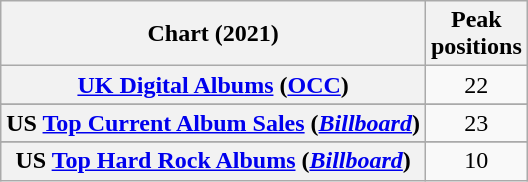<table class="wikitable sortable plainrowheaders" style="text-align:center">
<tr>
<th scope="col">Chart (2021)</th>
<th scope="col">Peak<br>positions</th>
</tr>
<tr>
<th scope="row"><a href='#'>UK Digital Albums</a> (<a href='#'>OCC</a>)</th>
<td>22</td>
</tr>
<tr>
</tr>
<tr>
</tr>
<tr>
<th scope="row">US <a href='#'>Top Current Album Sales</a> (<em><a href='#'>Billboard</a></em>)</th>
<td>23</td>
</tr>
<tr>
</tr>
<tr>
</tr>
<tr>
</tr>
<tr>
<th scope="row">US <a href='#'>Top Hard Rock Albums</a> (<em><a href='#'>Billboard</a></em>)</th>
<td>10</td>
</tr>
</table>
